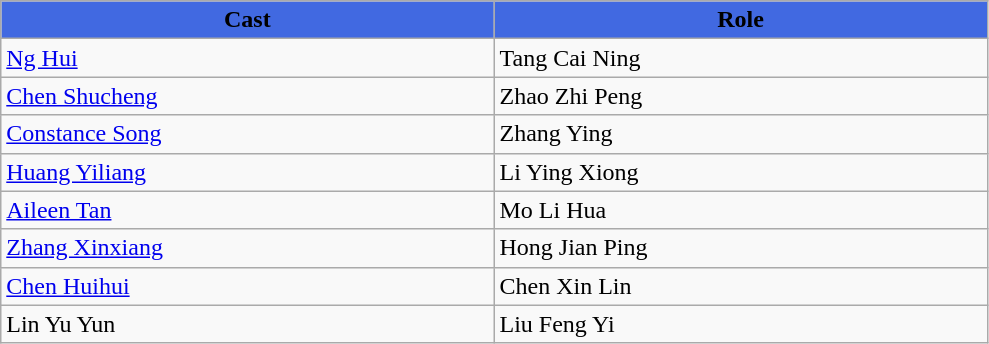<table class="wikitable">
<tr>
<th style="background:RoyalBlue; width:17%">Cast</th>
<th style="background:RoyalBlue; width:17%">Role</th>
</tr>
<tr>
<td><a href='#'>Ng Hui</a></td>
<td>Tang Cai Ning</td>
</tr>
<tr>
<td><a href='#'>Chen Shucheng</a></td>
<td>Zhao Zhi Peng</td>
</tr>
<tr>
<td><a href='#'>Constance Song</a></td>
<td>Zhang Ying</td>
</tr>
<tr>
<td><a href='#'>Huang Yiliang</a></td>
<td>Li Ying Xiong</td>
</tr>
<tr>
<td><a href='#'>Aileen Tan</a></td>
<td>Mo Li Hua</td>
</tr>
<tr>
<td><a href='#'>Zhang Xinxiang</a></td>
<td>Hong Jian Ping</td>
</tr>
<tr>
<td><a href='#'>Chen Huihui</a></td>
<td>Chen Xin Lin</td>
</tr>
<tr>
<td>Lin Yu Yun</td>
<td>Liu Feng Yi</td>
</tr>
</table>
